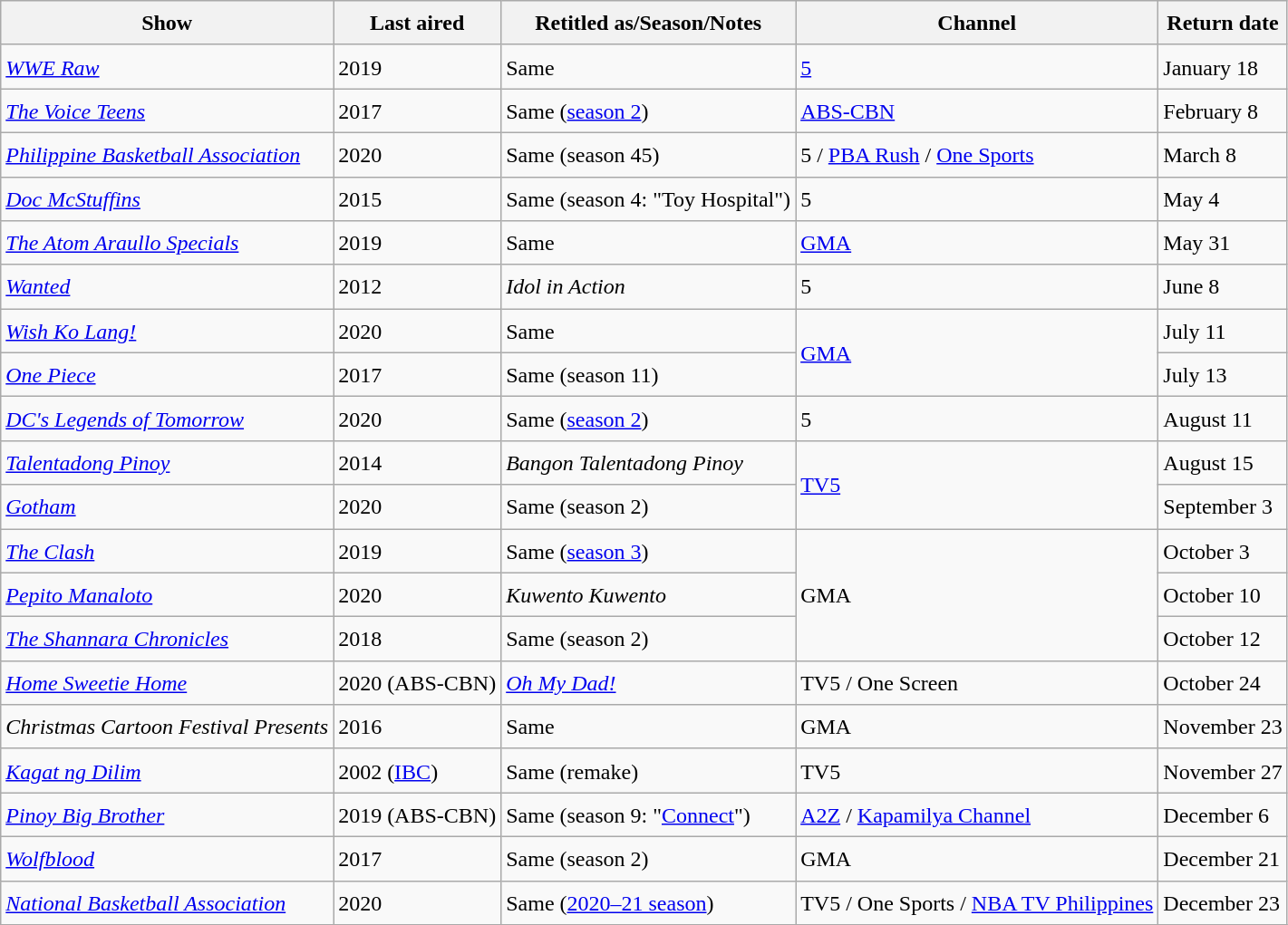<table class="wikitable" style="text-align:left; line-height:25px; width:auto;">
<tr>
<th>Show</th>
<th>Last aired</th>
<th>Retitled as/Season/Notes</th>
<th>Channel</th>
<th>Return date</th>
</tr>
<tr>
<td><em><a href='#'>WWE Raw</a></em></td>
<td>2019</td>
<td>Same</td>
<td><a href='#'>5</a></td>
<td>January 18</td>
</tr>
<tr>
<td><em><a href='#'>The Voice Teens</a></em></td>
<td>2017</td>
<td>Same (<a href='#'>season 2</a>)</td>
<td><a href='#'>ABS-CBN</a></td>
<td>February 8</td>
</tr>
<tr>
<td><em><a href='#'>Philippine Basketball Association</a></em></td>
<td>2020</td>
<td>Same (season 45)</td>
<td>5 / <a href='#'>PBA Rush</a> / <a href='#'>One Sports</a></td>
<td>March 8</td>
</tr>
<tr>
<td><em><a href='#'>Doc McStuffins</a></em></td>
<td>2015</td>
<td>Same (season 4: "Toy Hospital")</td>
<td>5</td>
<td>May 4</td>
</tr>
<tr>
<td><em><a href='#'>The Atom Araullo Specials</a></em></td>
<td>2019</td>
<td>Same</td>
<td><a href='#'>GMA</a></td>
<td>May 31</td>
</tr>
<tr>
<td><em><a href='#'>Wanted</a></em></td>
<td>2012</td>
<td><em>Idol in Action</em></td>
<td>5</td>
<td>June 8</td>
</tr>
<tr>
<td><em><a href='#'>Wish Ko Lang!</a></em></td>
<td>2020</td>
<td>Same</td>
<td rowspan="2"><a href='#'>GMA</a></td>
<td>July 11</td>
</tr>
<tr>
<td><em><a href='#'>One Piece</a></em></td>
<td>2017</td>
<td>Same (season 11)</td>
<td>July 13</td>
</tr>
<tr>
<td><em><a href='#'>DC's Legends of Tomorrow</a></em></td>
<td>2020</td>
<td>Same (<a href='#'>season 2</a>)</td>
<td>5</td>
<td>August 11</td>
</tr>
<tr>
<td><em><a href='#'>Talentadong Pinoy</a></em></td>
<td>2014</td>
<td><em>Bangon Talentadong Pinoy</em></td>
<td rowspan="2"><a href='#'>TV5</a></td>
<td>August 15</td>
</tr>
<tr>
<td><em><a href='#'>Gotham</a></em></td>
<td>2020</td>
<td>Same (season 2)</td>
<td>September 3</td>
</tr>
<tr>
<td><em><a href='#'>The Clash</a></em></td>
<td>2019</td>
<td>Same (<a href='#'>season 3</a>)</td>
<td rowspan="3">GMA</td>
<td>October 3</td>
</tr>
<tr>
<td><em><a href='#'>Pepito Manaloto</a></em></td>
<td>2020</td>
<td><em>Kuwento Kuwento</em></td>
<td>October 10</td>
</tr>
<tr>
<td><em><a href='#'>The Shannara Chronicles</a></em></td>
<td>2018</td>
<td>Same (season 2)</td>
<td>October 12</td>
</tr>
<tr>
<td><em><a href='#'>Home Sweetie Home</a></em></td>
<td>2020 (ABS-CBN)</td>
<td><em><a href='#'>Oh My Dad!</a></em></td>
<td>TV5 / One Screen</td>
<td>October 24</td>
</tr>
<tr>
<td><em>Christmas Cartoon Festival Presents</em></td>
<td>2016</td>
<td>Same</td>
<td>GMA</td>
<td>November 23</td>
</tr>
<tr>
<td><em><a href='#'>Kagat ng Dilim</a></em></td>
<td>2002 (<a href='#'>IBC</a>)</td>
<td>Same (remake)</td>
<td>TV5</td>
<td>November 27</td>
</tr>
<tr>
<td><em><a href='#'>Pinoy Big Brother</a></em></td>
<td>2019 (ABS-CBN)</td>
<td>Same (season 9: "<a href='#'>Connect</a>")</td>
<td><a href='#'>A2Z</a> / <a href='#'>Kapamilya Channel</a></td>
<td>December 6</td>
</tr>
<tr>
<td><em><a href='#'>Wolfblood</a></em></td>
<td>2017</td>
<td>Same (season 2)</td>
<td>GMA</td>
<td>December 21</td>
</tr>
<tr>
<td><em><a href='#'>National Basketball Association</a></em></td>
<td>2020</td>
<td>Same (<a href='#'>2020–21 season</a>)</td>
<td>TV5 / One Sports / <a href='#'>NBA TV Philippines</a></td>
<td>December 23</td>
</tr>
<tr>
</tr>
</table>
